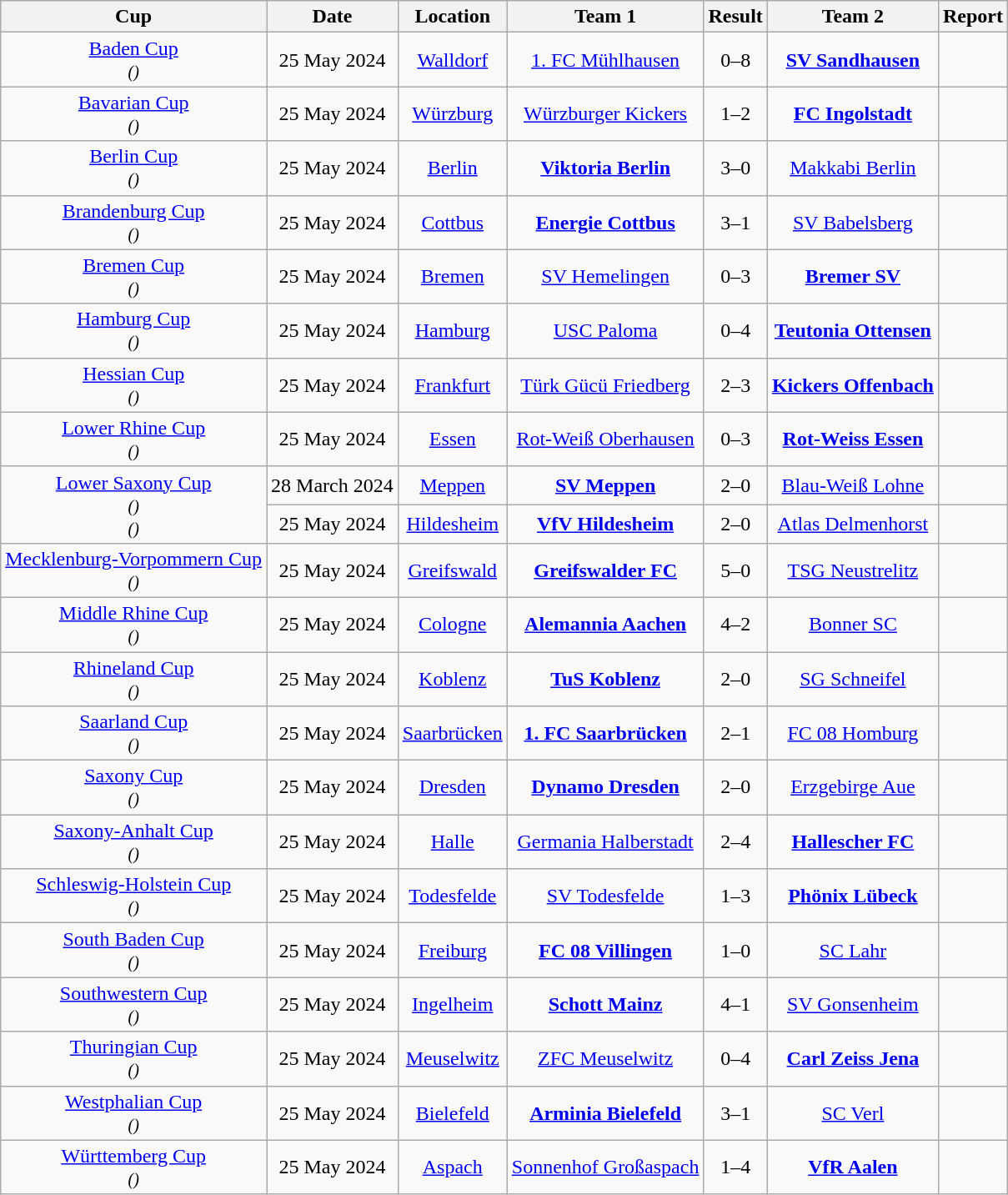<table class="wikitable" style="text-align: center;">
<tr>
<th>Cup</th>
<th>Date</th>
<th>Location</th>
<th>Team 1</th>
<th>Result</th>
<th>Team 2</th>
<th>Report</th>
</tr>
<tr>
<td><a href='#'>Baden Cup</a><br><small><em>()</em></small></td>
<td>25 May 2024</td>
<td><a href='#'>Walldorf</a></td>
<td><a href='#'>1. FC Mühlhausen</a></td>
<td>0–8</td>
<td><strong><a href='#'>SV Sandhausen</a></strong></td>
<td></td>
</tr>
<tr>
<td><a href='#'>Bavarian Cup</a><br><small><em>()</em></small></td>
<td>25 May 2024</td>
<td><a href='#'>Würzburg</a></td>
<td><a href='#'>Würzburger Kickers</a></td>
<td>1–2</td>
<td><strong><a href='#'>FC Ingolstadt</a></strong></td>
<td></td>
</tr>
<tr>
<td><a href='#'>Berlin Cup</a><br><small><em>()</em></small></td>
<td>25 May 2024</td>
<td><a href='#'>Berlin</a></td>
<td><strong><a href='#'>Viktoria Berlin</a></strong></td>
<td>3–0</td>
<td><a href='#'>Makkabi Berlin</a></td>
<td></td>
</tr>
<tr>
<td><a href='#'>Brandenburg Cup</a><br><small><em>()</em></small></td>
<td>25 May 2024</td>
<td><a href='#'>Cottbus</a></td>
<td><strong><a href='#'>Energie Cottbus</a></strong></td>
<td>3–1</td>
<td><a href='#'>SV Babelsberg</a></td>
<td></td>
</tr>
<tr>
<td><a href='#'>Bremen Cup</a><br><small><em>()</em></small></td>
<td>25 May 2024</td>
<td><a href='#'>Bremen</a></td>
<td><a href='#'>SV Hemelingen</a></td>
<td>0–3</td>
<td><strong><a href='#'>Bremer SV</a></strong></td>
<td></td>
</tr>
<tr>
<td><a href='#'>Hamburg Cup</a><br><small><em>()</em></small></td>
<td>25 May 2024</td>
<td><a href='#'>Hamburg</a></td>
<td><a href='#'>USC Paloma</a></td>
<td>0–4</td>
<td><strong><a href='#'>Teutonia Ottensen</a></strong></td>
<td></td>
</tr>
<tr>
<td><a href='#'>Hessian Cup</a><br><small><em>()</em></small></td>
<td>25 May 2024</td>
<td><a href='#'>Frankfurt</a></td>
<td><a href='#'>Türk Gücü Friedberg</a></td>
<td>2–3</td>
<td><strong><a href='#'>Kickers Offenbach</a></strong></td>
<td></td>
</tr>
<tr>
<td><a href='#'>Lower Rhine Cup</a><br><small><em>()</em></small></td>
<td>25 May 2024</td>
<td><a href='#'>Essen</a></td>
<td><a href='#'>Rot-Weiß Oberhausen</a></td>
<td>0–3</td>
<td><strong><a href='#'>Rot-Weiss Essen</a></strong></td>
<td></td>
</tr>
<tr>
<td rowspan=2><a href='#'>Lower Saxony Cup</a><br><small><em>()<br>()</em></small></td>
<td>28 March 2024</td>
<td><a href='#'>Meppen</a></td>
<td><strong><a href='#'>SV Meppen</a></strong></td>
<td>2–0</td>
<td><a href='#'>Blau-Weiß Lohne</a></td>
<td></td>
</tr>
<tr>
<td>25 May 2024</td>
<td><a href='#'>Hildesheim</a></td>
<td><strong><a href='#'>VfV Hildesheim</a></strong></td>
<td>2–0</td>
<td><a href='#'>Atlas Delmenhorst</a></td>
<td></td>
</tr>
<tr>
<td><a href='#'>Mecklenburg-Vorpommern Cup</a><br><small><em>()</em></small></td>
<td>25 May 2024</td>
<td><a href='#'>Greifswald</a></td>
<td><strong><a href='#'>Greifswalder FC</a></strong></td>
<td>5–0</td>
<td><a href='#'>TSG Neustrelitz</a></td>
<td></td>
</tr>
<tr>
<td><a href='#'>Middle Rhine Cup</a><br><small><em>()</em></small></td>
<td>25 May 2024</td>
<td><a href='#'>Cologne</a></td>
<td><strong><a href='#'>Alemannia Aachen</a></strong></td>
<td>4–2</td>
<td><a href='#'>Bonner SC</a></td>
<td></td>
</tr>
<tr>
<td><a href='#'>Rhineland Cup</a><br><small><em>()</em></small></td>
<td>25 May 2024</td>
<td><a href='#'>Koblenz</a></td>
<td><strong><a href='#'>TuS Koblenz</a></strong></td>
<td>2–0</td>
<td><a href='#'>SG Schneifel</a></td>
<td></td>
</tr>
<tr>
<td><a href='#'>Saarland Cup</a><br><small><em>()</em></small></td>
<td>25 May 2024</td>
<td><a href='#'>Saarbrücken</a></td>
<td><strong><a href='#'>1. FC Saarbrücken</a></strong></td>
<td>2–1</td>
<td><a href='#'>FC 08 Homburg</a></td>
<td></td>
</tr>
<tr>
<td><a href='#'>Saxony Cup</a><br><small><em>()</em></small></td>
<td>25 May 2024</td>
<td><a href='#'>Dresden</a></td>
<td><strong><a href='#'>Dynamo Dresden</a></strong></td>
<td>2–0 </td>
<td><a href='#'>Erzgebirge Aue</a></td>
<td></td>
</tr>
<tr>
<td><a href='#'>Saxony-Anhalt Cup</a><br><small><em>()</em></small></td>
<td>25 May 2024</td>
<td><a href='#'>Halle</a></td>
<td><a href='#'>Germania Halberstadt</a></td>
<td>2–4 </td>
<td><strong><a href='#'>Hallescher FC</a></strong></td>
<td></td>
</tr>
<tr>
<td><a href='#'>Schleswig-Holstein Cup</a><br><small><em>()</em></small></td>
<td>25 May 2024</td>
<td><a href='#'>Todesfelde</a></td>
<td><a href='#'>SV Todesfelde</a></td>
<td>1–3</td>
<td><strong><a href='#'>Phönix Lübeck</a></strong></td>
<td></td>
</tr>
<tr>
<td><a href='#'>South Baden Cup</a><br><small><em>()</em></small></td>
<td>25 May 2024</td>
<td><a href='#'>Freiburg</a></td>
<td><strong><a href='#'>FC 08 Villingen</a></strong></td>
<td>1–0</td>
<td><a href='#'>SC Lahr</a></td>
<td></td>
</tr>
<tr>
<td><a href='#'>Southwestern Cup</a><br><small><em>()</em></small></td>
<td>25 May 2024</td>
<td><a href='#'>Ingelheim</a></td>
<td><strong><a href='#'>Schott Mainz</a></strong></td>
<td>4–1</td>
<td><a href='#'>SV Gonsenheim</a></td>
<td></td>
</tr>
<tr>
<td><a href='#'>Thuringian Cup</a><br><small><em>()</em></small></td>
<td>25 May 2024</td>
<td><a href='#'>Meuselwitz</a></td>
<td><a href='#'>ZFC Meuselwitz</a></td>
<td>0–4</td>
<td><strong><a href='#'>Carl Zeiss Jena</a></strong></td>
<td></td>
</tr>
<tr>
<td><a href='#'>Westphalian Cup</a><br><small><em>()</em></small></td>
<td>25 May 2024</td>
<td><a href='#'>Bielefeld</a></td>
<td><strong><a href='#'>Arminia Bielefeld</a></strong></td>
<td>3–1</td>
<td><a href='#'>SC Verl</a></td>
<td></td>
</tr>
<tr>
<td><a href='#'>Württemberg Cup</a><br><small><em>()</em></small></td>
<td>25 May 2024</td>
<td><a href='#'>Aspach</a></td>
<td><a href='#'>Sonnenhof Großaspach</a></td>
<td>1–4</td>
<td><strong><a href='#'>VfR Aalen</a></strong></td>
<td></td>
</tr>
</table>
